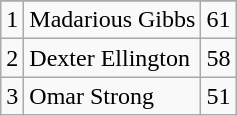<table class="wikitable">
<tr>
</tr>
<tr>
<td>1</td>
<td>Madarious Gibbs</td>
<td>61</td>
</tr>
<tr>
<td>2</td>
<td>Dexter Ellington</td>
<td>58</td>
</tr>
<tr>
<td>3</td>
<td>Omar Strong</td>
<td>51</td>
</tr>
</table>
